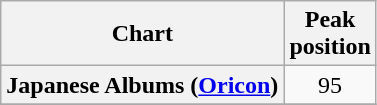<table class="wikitable sortable plainrowheaders" style="text-align:center;" border="1">
<tr>
<th scope="col">Chart</th>
<th scope="col">Peak<br>position</th>
</tr>
<tr>
<th scope="row">Japanese Albums (<a href='#'>Oricon</a>)</th>
<td>95</td>
</tr>
<tr>
</tr>
</table>
